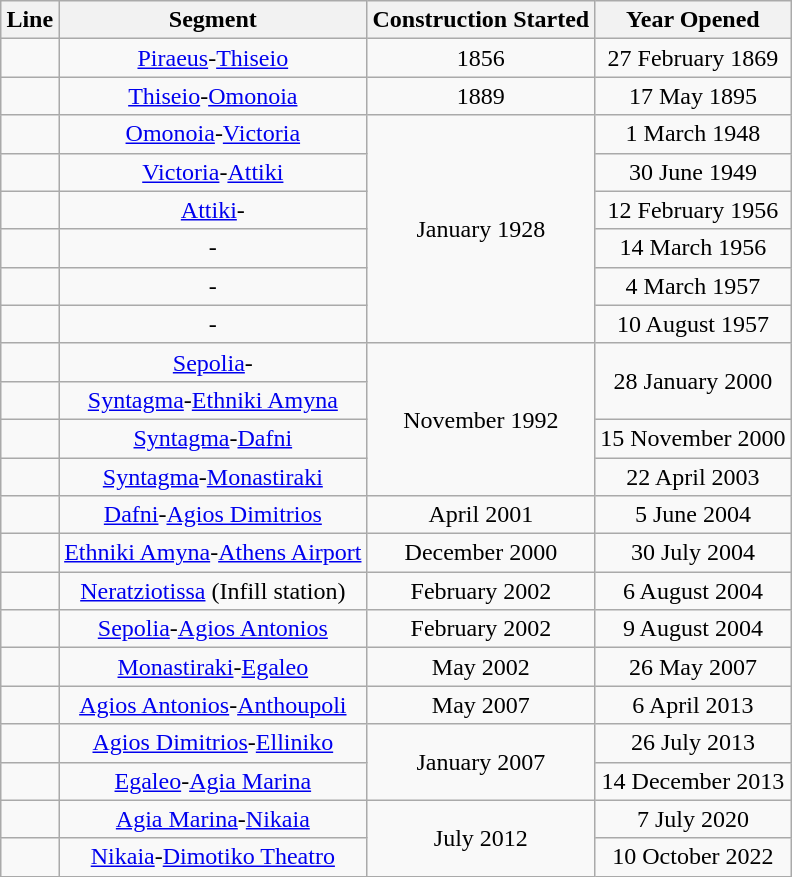<table class="wikitable sortable" style="margin: 0 auto; text-align:center;">
<tr>
<th>Line</th>
<th>Segment</th>
<th>Construction Started</th>
<th>Year Opened</th>
</tr>
<tr>
<td></td>
<td><a href='#'>Piraeus</a>-<a href='#'>Thiseio</a></td>
<td>1856</td>
<td>27 February 1869</td>
</tr>
<tr>
<td></td>
<td><a href='#'>Thiseio</a>-<a href='#'>Omonoia</a></td>
<td>1889</td>
<td>17 May 1895</td>
</tr>
<tr>
<td></td>
<td><a href='#'>Omonoia</a>-<a href='#'>Victoria</a></td>
<td rowspan=6>January 1928</td>
<td>1 March 1948</td>
</tr>
<tr>
<td></td>
<td><a href='#'>Victoria</a>-<a href='#'>Attiki</a></td>
<td>30 June 1949</td>
</tr>
<tr>
<td></td>
<td><a href='#'>Attiki</a>-</td>
<td>12 February 1956</td>
</tr>
<tr>
<td></td>
<td>-</td>
<td>14 March 1956</td>
</tr>
<tr>
<td></td>
<td>-</td>
<td>4 March 1957</td>
</tr>
<tr>
<td></td>
<td>-</td>
<td>10 August 1957</td>
</tr>
<tr>
<td></td>
<td><a href='#'>Sepolia</a>-</td>
<td rowspan=4>November 1992</td>
<td rowspan=2>28 January 2000</td>
</tr>
<tr>
<td></td>
<td><a href='#'>Syntagma</a>-<a href='#'>Ethniki Amyna</a></td>
</tr>
<tr>
<td></td>
<td><a href='#'>Syntagma</a>-<a href='#'>Dafni</a></td>
<td>15 November 2000</td>
</tr>
<tr>
<td></td>
<td><a href='#'>Syntagma</a>-<a href='#'>Monastiraki</a></td>
<td>22 April 2003</td>
</tr>
<tr>
<td></td>
<td><a href='#'>Dafni</a>-<a href='#'>Agios Dimitrios</a></td>
<td>April 2001</td>
<td>5 June 2004</td>
</tr>
<tr>
<td></td>
<td><a href='#'>Ethniki Amyna</a>-<a href='#'>Athens Airport</a></td>
<td>December 2000</td>
<td>30 July 2004</td>
</tr>
<tr>
<td></td>
<td><a href='#'>Neratziotissa</a> (Infill station)</td>
<td>February 2002</td>
<td>6 August 2004</td>
</tr>
<tr>
<td></td>
<td><a href='#'>Sepolia</a>-<a href='#'>Agios Antonios</a></td>
<td>February 2002</td>
<td>9 August 2004</td>
</tr>
<tr>
<td></td>
<td><a href='#'>Monastiraki</a>-<a href='#'>Egaleo</a></td>
<td>May 2002</td>
<td>26 May 2007</td>
</tr>
<tr>
<td></td>
<td><a href='#'>Agios Antonios</a>-<a href='#'>Anthoupoli</a></td>
<td>May 2007</td>
<td>6 April 2013</td>
</tr>
<tr>
<td></td>
<td><a href='#'>Agios Dimitrios</a>-<a href='#'>Elliniko</a></td>
<td rowspan=2>January 2007</td>
<td>26 July 2013</td>
</tr>
<tr>
<td></td>
<td><a href='#'>Egaleo</a>-<a href='#'>Agia Marina</a></td>
<td>14 December 2013</td>
</tr>
<tr>
<td></td>
<td><a href='#'>Agia Marina</a>-<a href='#'>Nikaia</a></td>
<td rowspan=2>July 2012</td>
<td>7 July 2020</td>
</tr>
<tr>
<td></td>
<td><a href='#'>Nikaia</a>-<a href='#'>Dimotiko Theatro</a></td>
<td>10 October 2022</td>
</tr>
</table>
